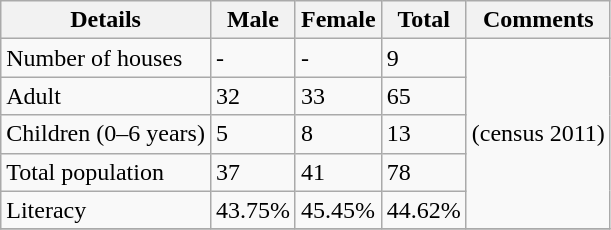<table class="wikitable sortable">
<tr>
<th>Details</th>
<th>Male</th>
<th>Female</th>
<th>Total</th>
<th>Comments</th>
</tr>
<tr>
<td>Number of houses</td>
<td>-</td>
<td>-</td>
<td>9</td>
<td rowspan="5">(census 2011) </td>
</tr>
<tr>
<td>Adult</td>
<td>32</td>
<td>33</td>
<td>65</td>
</tr>
<tr>
<td>Children (0–6 years)</td>
<td>5</td>
<td>8</td>
<td>13</td>
</tr>
<tr>
<td>Total population</td>
<td>37</td>
<td>41</td>
<td>78</td>
</tr>
<tr>
<td>Literacy</td>
<td>43.75%</td>
<td>45.45%</td>
<td>44.62%</td>
</tr>
<tr>
</tr>
</table>
